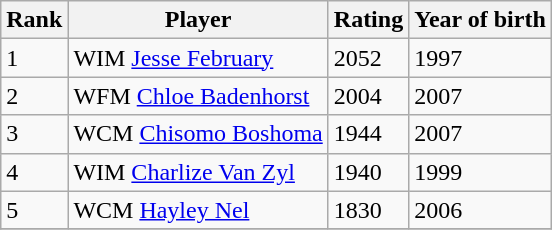<table class="wikitable sortable">
<tr>
<th>Rank</th>
<th>Player</th>
<th>Rating</th>
<th>Year of birth</th>
</tr>
<tr>
<td>1</td>
<td>WIM <a href='#'>Jesse February</a></td>
<td>2052</td>
<td>1997</td>
</tr>
<tr>
<td>2</td>
<td>WFM <a href='#'>Chloe Badenhorst</a></td>
<td>2004</td>
<td>2007</td>
</tr>
<tr>
<td>3</td>
<td>WCM <a href='#'>Chisomo Boshoma</a></td>
<td>1944</td>
<td>2007</td>
</tr>
<tr>
<td>4</td>
<td>WIM <a href='#'>Charlize Van Zyl</a></td>
<td>1940</td>
<td>1999</td>
</tr>
<tr>
<td>5</td>
<td>WCM <a href='#'>Hayley Nel</a></td>
<td>1830</td>
<td>2006</td>
</tr>
<tr>
</tr>
</table>
